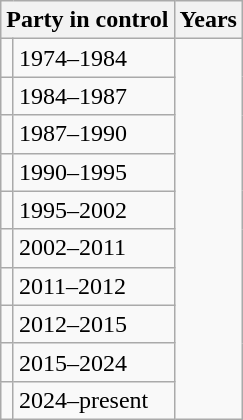<table class="wikitable">
<tr>
<th colspan="2">Party in control</th>
<th>Years</th>
</tr>
<tr>
<td></td>
<td>1974–1984</td>
</tr>
<tr>
<td></td>
<td>1984–1987</td>
</tr>
<tr>
<td></td>
<td>1987–1990</td>
</tr>
<tr>
<td></td>
<td>1990–1995</td>
</tr>
<tr>
<td></td>
<td>1995–2002</td>
</tr>
<tr>
<td></td>
<td>2002–2011</td>
</tr>
<tr>
<td></td>
<td>2011–2012</td>
</tr>
<tr>
<td></td>
<td>2012–2015</td>
</tr>
<tr>
<td></td>
<td>2015–2024</td>
</tr>
<tr>
<td></td>
<td>2024–present</td>
</tr>
</table>
